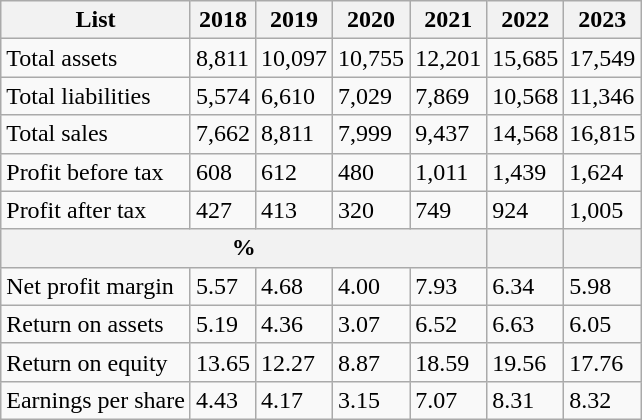<table class="wikitable">
<tr>
<th>List</th>
<th>2018</th>
<th>2019</th>
<th>2020</th>
<th>2021</th>
<th>2022</th>
<th>2023</th>
</tr>
<tr>
<td>Total assets</td>
<td> 8,811</td>
<td> 10,097</td>
<td> 10,755</td>
<td> 12,201</td>
<td> 15,685</td>
<td> 17,549</td>
</tr>
<tr>
<td>Total liabilities</td>
<td> 5,574</td>
<td> 6,610</td>
<td> 7,029</td>
<td> 7,869</td>
<td> 10,568</td>
<td> 11,346</td>
</tr>
<tr>
<td>Total sales</td>
<td> 7,662</td>
<td> 8,811</td>
<td> 7,999</td>
<td> 9,437</td>
<td> 14,568</td>
<td> 16,815</td>
</tr>
<tr>
<td>Profit before tax</td>
<td> 608</td>
<td> 612</td>
<td> 480</td>
<td> 1,011</td>
<td> 1,439</td>
<td> 1,624</td>
</tr>
<tr>
<td>Profit after tax</td>
<td> 427</td>
<td> 413</td>
<td> 320</td>
<td> 749</td>
<td> 924</td>
<td> 1,005</td>
</tr>
<tr>
<th colspan="5"><strong>%</strong></th>
<th></th>
<th></th>
</tr>
<tr>
<td>Net profit margin</td>
<td> 5.57</td>
<td> 4.68</td>
<td> 4.00</td>
<td> 7.93</td>
<td> 6.34</td>
<td> 5.98</td>
</tr>
<tr>
<td>Return on assets</td>
<td> 5.19</td>
<td> 4.36</td>
<td> 3.07</td>
<td> 6.52</td>
<td> 6.63</td>
<td> 6.05</td>
</tr>
<tr>
<td>Return on equity</td>
<td> 13.65</td>
<td> 12.27</td>
<td> 8.87</td>
<td> 18.59</td>
<td> 19.56</td>
<td> 17.76</td>
</tr>
<tr>
<td>Earnings per share</td>
<td> 4.43</td>
<td> 4.17</td>
<td> 3.15</td>
<td> 7.07</td>
<td> 8.31</td>
<td>8.32</td>
</tr>
</table>
